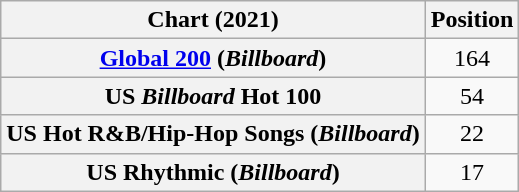<table class="wikitable sortable plainrowheaders" style="text-align:center">
<tr>
<th scope="col">Chart (2021)</th>
<th scope="col">Position</th>
</tr>
<tr>
<th scope="row"><a href='#'>Global 200</a> (<em>Billboard</em>)</th>
<td>164</td>
</tr>
<tr>
<th scope="row">US <em>Billboard</em> Hot 100</th>
<td>54</td>
</tr>
<tr>
<th scope="row">US Hot R&B/Hip-Hop Songs (<em>Billboard</em>)</th>
<td>22</td>
</tr>
<tr>
<th scope="row">US Rhythmic (<em>Billboard</em>)</th>
<td>17</td>
</tr>
</table>
